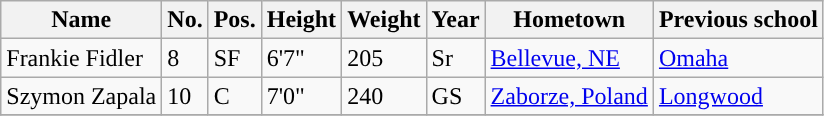<table class="wikitable sortable" border="1">
<tr align=center>
<th>Name</th>
<th>No.</th>
<th>Pos.</th>
<th>Height</th>
<th>Weight</th>
<th>Year</th>
<th>Hometown</th>
<th>Previous school</th>
</tr>
<tr>
<td>Frankie Fidler</td>
<td>8</td>
<td>SF</td>
<td>6'7"</td>
<td>205</td>
<td>Sr</td>
<td><a href='#'>Bellevue, NE</a></td>
<td><a href='#'>Omaha</a></td>
</tr>
<tr>
<td>Szymon Zapala</td>
<td>10</td>
<td>C</td>
<td>7'0"</td>
<td>240</td>
<td>GS</td>
<td><a href='#'>Zaborze, Poland</a></td>
<td><a href='#'>Longwood</a></td>
</tr>
<tr>
</tr>
</table>
